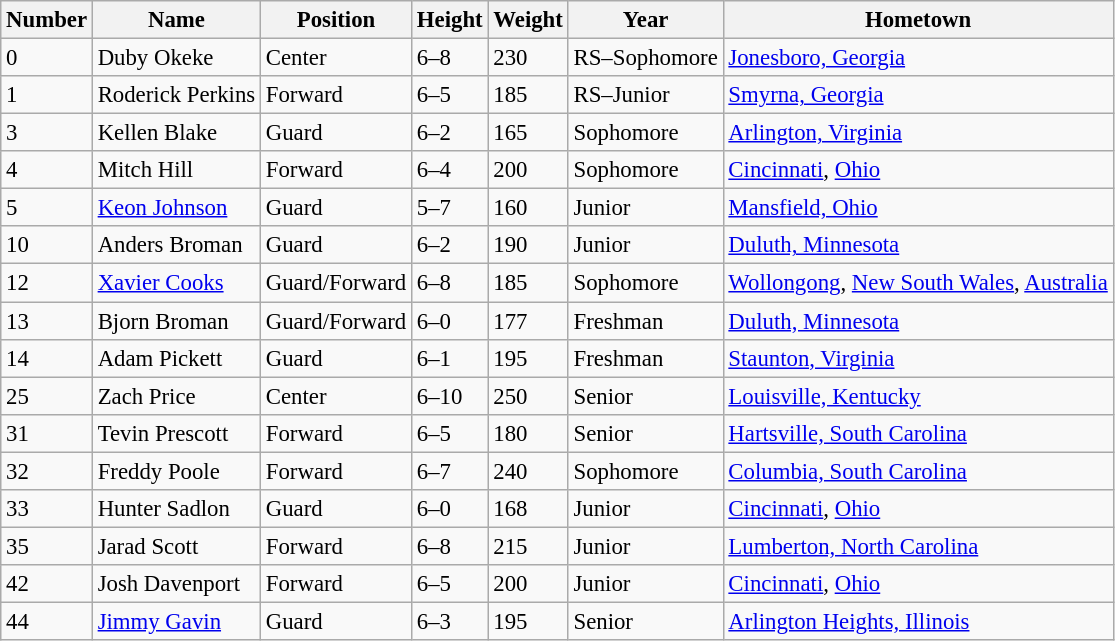<table class="wikitable sortable" style="font-size: 95%;">
<tr>
<th>Number</th>
<th>Name</th>
<th>Position</th>
<th>Height</th>
<th>Weight</th>
<th>Year</th>
<th>Hometown</th>
</tr>
<tr>
<td>0</td>
<td>Duby Okeke</td>
<td>Center</td>
<td>6–8</td>
<td>230</td>
<td>RS–Sophomore</td>
<td><a href='#'>Jonesboro, Georgia</a></td>
</tr>
<tr>
<td>1</td>
<td>Roderick Perkins</td>
<td>Forward</td>
<td>6–5</td>
<td>185</td>
<td>RS–Junior</td>
<td><a href='#'>Smyrna, Georgia</a></td>
</tr>
<tr>
<td>3</td>
<td>Kellen Blake</td>
<td>Guard</td>
<td>6–2</td>
<td>165</td>
<td>Sophomore</td>
<td><a href='#'>Arlington, Virginia</a></td>
</tr>
<tr>
<td>4</td>
<td>Mitch Hill</td>
<td>Forward</td>
<td>6–4</td>
<td>200</td>
<td>Sophomore</td>
<td><a href='#'>Cincinnati</a>, <a href='#'>Ohio</a></td>
</tr>
<tr>
<td>5</td>
<td><a href='#'>Keon Johnson</a></td>
<td>Guard</td>
<td>5–7</td>
<td>160</td>
<td>Junior</td>
<td><a href='#'>Mansfield, Ohio</a></td>
</tr>
<tr>
<td>10</td>
<td>Anders Broman</td>
<td>Guard</td>
<td>6–2</td>
<td>190</td>
<td>Junior</td>
<td><a href='#'>Duluth, Minnesota</a></td>
</tr>
<tr>
<td>12</td>
<td><a href='#'>Xavier Cooks</a></td>
<td>Guard/Forward</td>
<td>6–8</td>
<td>185</td>
<td>Sophomore</td>
<td><a href='#'>Wollongong</a>, <a href='#'>New South Wales</a>, <a href='#'>Australia</a></td>
</tr>
<tr>
<td>13</td>
<td>Bjorn Broman</td>
<td>Guard/Forward</td>
<td>6–0</td>
<td>177</td>
<td>Freshman</td>
<td><a href='#'>Duluth, Minnesota</a></td>
</tr>
<tr>
<td>14</td>
<td>Adam Pickett</td>
<td>Guard</td>
<td>6–1</td>
<td>195</td>
<td>Freshman</td>
<td><a href='#'>Staunton, Virginia</a></td>
</tr>
<tr>
<td>25</td>
<td>Zach Price</td>
<td>Center</td>
<td>6–10</td>
<td>250</td>
<td>Senior</td>
<td><a href='#'>Louisville, Kentucky</a></td>
</tr>
<tr>
<td>31</td>
<td>Tevin Prescott</td>
<td>Forward</td>
<td>6–5</td>
<td>180</td>
<td>Senior</td>
<td><a href='#'>Hartsville, South Carolina</a></td>
</tr>
<tr>
<td>32</td>
<td>Freddy Poole</td>
<td>Forward</td>
<td>6–7</td>
<td>240</td>
<td>Sophomore</td>
<td><a href='#'>Columbia, South Carolina</a></td>
</tr>
<tr>
<td>33</td>
<td>Hunter Sadlon</td>
<td>Guard</td>
<td>6–0</td>
<td>168</td>
<td>Junior</td>
<td><a href='#'>Cincinnati</a>, <a href='#'>Ohio</a></td>
</tr>
<tr>
<td>35</td>
<td>Jarad Scott</td>
<td>Forward</td>
<td>6–8</td>
<td>215</td>
<td>Junior</td>
<td><a href='#'>Lumberton, North Carolina</a></td>
</tr>
<tr>
<td>42</td>
<td>Josh Davenport</td>
<td>Forward</td>
<td>6–5</td>
<td>200</td>
<td>Junior</td>
<td><a href='#'>Cincinnati</a>, <a href='#'>Ohio</a></td>
</tr>
<tr>
<td>44</td>
<td><a href='#'>Jimmy Gavin</a></td>
<td>Guard</td>
<td>6–3</td>
<td>195</td>
<td>Senior</td>
<td><a href='#'>Arlington Heights, Illinois</a></td>
</tr>
</table>
